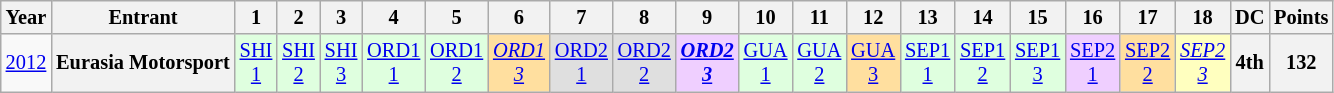<table class="wikitable" style="text-align:center; font-size:85%">
<tr>
<th>Year</th>
<th>Entrant</th>
<th>1</th>
<th>2</th>
<th>3</th>
<th>4</th>
<th>5</th>
<th>6</th>
<th>7</th>
<th>8</th>
<th>9</th>
<th>10</th>
<th>11</th>
<th>12</th>
<th>13</th>
<th>14</th>
<th>15</th>
<th>16</th>
<th>17</th>
<th>18</th>
<th>DC</th>
<th>Points</th>
</tr>
<tr>
<td><a href='#'>2012</a></td>
<th nowrap>Eurasia Motorsport</th>
<td style="background:#DFFFDF;"><a href='#'>SHI<br>1</a><br></td>
<td style="background:#DFFFDF;"><a href='#'>SHI<br>2</a><br></td>
<td style="background:#DFFFDF;"><a href='#'>SHI<br>3</a><br></td>
<td style="background:#DFFFDF;"><a href='#'>ORD1<br>1</a><br></td>
<td style="background:#DFFFDF;"><a href='#'>ORD1<br>2</a><br></td>
<td style="background:#FFDF9F;"><em><a href='#'>ORD1<br>3</a></em><br></td>
<td style="background:#DFDFDF;"><a href='#'>ORD2<br>1</a><br></td>
<td style="background:#DFDFDF;"><a href='#'>ORD2<br>2</a><br></td>
<td style="background:#EFCFFF;"><strong><em><a href='#'>ORD2<br>3</a></em></strong><br></td>
<td style="background:#DFFFDF;"><a href='#'>GUA<br>1</a><br></td>
<td style="background:#DFFFDF;"><a href='#'>GUA<br>2</a><br></td>
<td style="background:#FFDF9F;"><a href='#'>GUA<br>3</a><br></td>
<td style="background:#DFFFDF;"><a href='#'>SEP1<br>1</a><br></td>
<td style="background:#DFFFDF;"><a href='#'>SEP1<br>2</a><br></td>
<td style="background:#DFFFDF;"><a href='#'>SEP1<br>3</a><br></td>
<td style="background:#EFCFFF;"><a href='#'>SEP2<br>1</a><br></td>
<td style="background:#FFDF9F;"><a href='#'>SEP2<br>2</a><br></td>
<td style="background:#FFFFBF;"><em><a href='#'>SEP2<br>3</a></em><br></td>
<th>4th</th>
<th>132</th>
</tr>
</table>
